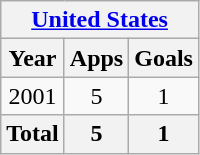<table class="wikitable" style="text-align:center">
<tr>
<th colspan=3><a href='#'>United States</a></th>
</tr>
<tr>
<th>Year</th>
<th>Apps</th>
<th>Goals</th>
</tr>
<tr>
<td>2001</td>
<td>5</td>
<td>1</td>
</tr>
<tr>
<th>Total</th>
<th>5</th>
<th>1</th>
</tr>
</table>
